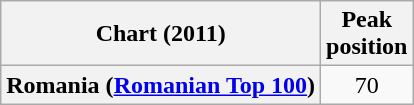<table class="wikitable plainrowheaders" style="text-align:center;">
<tr>
<th scope="col">Chart (2011)</th>
<th scope="col">Peak<br>position</th>
</tr>
<tr>
<th scope="row">Romania (<a href='#'>Romanian Top 100</a>)</th>
<td>70</td>
</tr>
</table>
